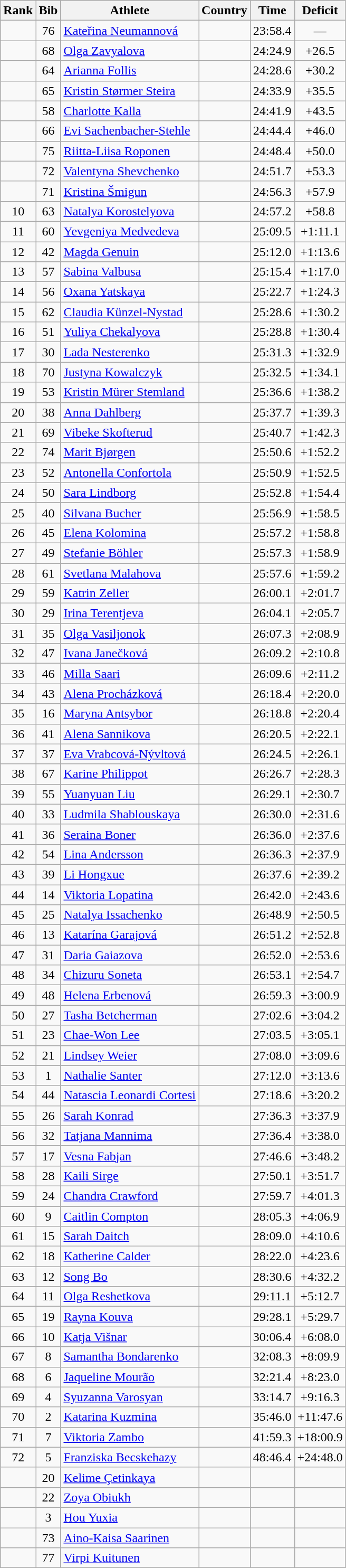<table class="wikitable sortable" style="text-align:center">
<tr>
<th>Rank</th>
<th>Bib</th>
<th>Athlete</th>
<th>Country</th>
<th>Time</th>
<th>Deficit</th>
</tr>
<tr>
<td></td>
<td>76</td>
<td align=left><a href='#'>Kateřina Neumannová</a></td>
<td align=left></td>
<td>23:58.4</td>
<td>—</td>
</tr>
<tr>
<td></td>
<td>68</td>
<td align=left><a href='#'>Olga Zavyalova</a></td>
<td align=left></td>
<td>24:24.9</td>
<td>+26.5</td>
</tr>
<tr>
<td></td>
<td>64</td>
<td align=left><a href='#'>Arianna Follis</a></td>
<td align=left></td>
<td>24:28.6</td>
<td>+30.2</td>
</tr>
<tr>
<td></td>
<td>65</td>
<td align=left><a href='#'>Kristin Størmer Steira</a></td>
<td align=left></td>
<td>24:33.9</td>
<td>+35.5</td>
</tr>
<tr>
<td></td>
<td>58</td>
<td align=left><a href='#'>Charlotte Kalla</a></td>
<td align=left></td>
<td>24:41.9</td>
<td>+43.5</td>
</tr>
<tr>
<td></td>
<td>66</td>
<td align=left><a href='#'>Evi Sachenbacher-Stehle</a></td>
<td align=left></td>
<td>24:44.4</td>
<td>+46.0</td>
</tr>
<tr>
<td></td>
<td>75</td>
<td align=left><a href='#'>Riitta-Liisa Roponen</a></td>
<td align=left></td>
<td>24:48.4</td>
<td>+50.0</td>
</tr>
<tr>
<td></td>
<td>72</td>
<td align=left><a href='#'>Valentyna Shevchenko</a></td>
<td align=left></td>
<td>24:51.7</td>
<td>+53.3</td>
</tr>
<tr>
<td></td>
<td>71</td>
<td align=left><a href='#'>Kristina Šmigun</a></td>
<td align=left></td>
<td>24:56.3</td>
<td>+57.9</td>
</tr>
<tr>
<td>10</td>
<td>63</td>
<td align=left><a href='#'>Natalya Korostelyova</a></td>
<td align=left></td>
<td>24:57.2</td>
<td>+58.8</td>
</tr>
<tr>
<td>11</td>
<td>60</td>
<td align=left><a href='#'>Yevgeniya Medvedeva</a></td>
<td align=left></td>
<td>25:09.5</td>
<td>+1:11.1</td>
</tr>
<tr>
<td>12</td>
<td>42</td>
<td align=left><a href='#'>Magda Genuin</a></td>
<td align=left></td>
<td>25:12.0</td>
<td>+1:13.6</td>
</tr>
<tr>
<td>13</td>
<td>57</td>
<td align=left><a href='#'>Sabina Valbusa</a></td>
<td align=left></td>
<td>25:15.4</td>
<td>+1:17.0</td>
</tr>
<tr>
<td>14</td>
<td>56</td>
<td align=left><a href='#'>Oxana Yatskaya</a></td>
<td align=left></td>
<td>25:22.7</td>
<td>+1:24.3</td>
</tr>
<tr>
<td>15</td>
<td>62</td>
<td align=left><a href='#'>Claudia Künzel-Nystad</a></td>
<td align=left></td>
<td>25:28.6</td>
<td>+1:30.2</td>
</tr>
<tr>
<td>16</td>
<td>51</td>
<td align=left><a href='#'>Yuliya Chekalyova</a></td>
<td align=left></td>
<td>25:28.8</td>
<td>+1:30.4</td>
</tr>
<tr>
<td>17</td>
<td>30</td>
<td align=left><a href='#'>Lada Nesterenko</a></td>
<td align=left></td>
<td>25:31.3</td>
<td>+1:32.9</td>
</tr>
<tr>
<td>18</td>
<td>70</td>
<td align=left><a href='#'>Justyna Kowalczyk</a></td>
<td align=left></td>
<td>25:32.5</td>
<td>+1:34.1</td>
</tr>
<tr>
<td>19</td>
<td>53</td>
<td align=left><a href='#'>Kristin Mürer Stemland</a></td>
<td align=left></td>
<td>25:36.6</td>
<td>+1:38.2</td>
</tr>
<tr>
<td>20</td>
<td>38</td>
<td align=left><a href='#'>Anna Dahlberg</a></td>
<td align=left></td>
<td>25:37.7</td>
<td>+1:39.3</td>
</tr>
<tr>
<td>21</td>
<td>69</td>
<td align=left><a href='#'>Vibeke Skofterud</a></td>
<td align=left></td>
<td>25:40.7</td>
<td>+1:42.3</td>
</tr>
<tr>
<td>22</td>
<td>74</td>
<td align=left><a href='#'>Marit Bjørgen</a></td>
<td align=left></td>
<td>25:50.6</td>
<td>+1:52.2</td>
</tr>
<tr>
<td>23</td>
<td>52</td>
<td align=left><a href='#'>Antonella Confortola</a></td>
<td align=left></td>
<td>25:50.9</td>
<td>+1:52.5</td>
</tr>
<tr>
<td>24</td>
<td>50</td>
<td align=left><a href='#'>Sara Lindborg</a></td>
<td align=left></td>
<td>25:52.8</td>
<td>+1:54.4</td>
</tr>
<tr>
<td>25</td>
<td>40</td>
<td align=left><a href='#'>Silvana Bucher</a></td>
<td align=left></td>
<td>25:56.9</td>
<td>+1:58.5</td>
</tr>
<tr>
<td>26</td>
<td>45</td>
<td align=left><a href='#'>Elena Kolomina</a></td>
<td align=left></td>
<td>25:57.2</td>
<td>+1:58.8</td>
</tr>
<tr>
<td>27</td>
<td>49</td>
<td align=left><a href='#'>Stefanie Böhler</a></td>
<td align=left></td>
<td>25:57.3</td>
<td>+1:58.9</td>
</tr>
<tr>
<td>28</td>
<td>61</td>
<td align=left><a href='#'>Svetlana Malahova</a></td>
<td align=left></td>
<td>25:57.6</td>
<td>+1:59.2</td>
</tr>
<tr>
<td>29</td>
<td>59</td>
<td align=left><a href='#'>Katrin Zeller</a></td>
<td align=left></td>
<td>26:00.1</td>
<td>+2:01.7</td>
</tr>
<tr>
<td>30</td>
<td>29</td>
<td align=left><a href='#'>Irina Terentjeva</a></td>
<td align=left></td>
<td>26:04.1</td>
<td>+2:05.7</td>
</tr>
<tr>
<td>31</td>
<td>35</td>
<td align=left><a href='#'>Olga Vasiljonok</a></td>
<td align=left></td>
<td>26:07.3</td>
<td>+2:08.9</td>
</tr>
<tr>
<td>32</td>
<td>47</td>
<td align=left><a href='#'>Ivana Janečková</a></td>
<td align=left></td>
<td>26:09.2</td>
<td>+2:10.8</td>
</tr>
<tr>
<td>33</td>
<td>46</td>
<td align=left><a href='#'>Milla Saari</a></td>
<td align=left></td>
<td>26:09.6</td>
<td>+2:11.2</td>
</tr>
<tr>
<td>34</td>
<td>43</td>
<td align=left><a href='#'>Alena Procházková</a></td>
<td align=left></td>
<td>26:18.4</td>
<td>+2:20.0</td>
</tr>
<tr>
<td>35</td>
<td>16</td>
<td align=left><a href='#'>Maryna Antsybor</a></td>
<td align=left></td>
<td>26:18.8</td>
<td>+2:20.4</td>
</tr>
<tr>
<td>36</td>
<td>41</td>
<td align=left><a href='#'>Alena Sannikova</a></td>
<td align=left></td>
<td>26:20.5</td>
<td>+2:22.1</td>
</tr>
<tr>
<td>37</td>
<td>37</td>
<td align=left><a href='#'>Eva Vrabcová-Nývltová</a></td>
<td align=left></td>
<td>26:24.5</td>
<td>+2:26.1</td>
</tr>
<tr>
<td>38</td>
<td>67</td>
<td align=left><a href='#'>Karine Philippot</a></td>
<td align=left></td>
<td>26:26.7</td>
<td>+2:28.3</td>
</tr>
<tr>
<td>39</td>
<td>55</td>
<td align=left><a href='#'>Yuanyuan Liu</a></td>
<td align=left></td>
<td>26:29.1</td>
<td>+2:30.7</td>
</tr>
<tr>
<td>40</td>
<td>33</td>
<td align=left><a href='#'>Ludmila Shablouskaya</a></td>
<td align=left></td>
<td>26:30.0</td>
<td>+2:31.6</td>
</tr>
<tr>
<td>41</td>
<td>36</td>
<td align=left><a href='#'>Seraina Boner</a></td>
<td align=left></td>
<td>26:36.0</td>
<td>+2:37.6</td>
</tr>
<tr>
<td>42</td>
<td>54</td>
<td align=left><a href='#'>Lina Andersson</a></td>
<td align=left></td>
<td>26:36.3</td>
<td>+2:37.9</td>
</tr>
<tr>
<td>43</td>
<td>39</td>
<td align=left><a href='#'>Li Hongxue</a></td>
<td align=left></td>
<td>26:37.6</td>
<td>+2:39.2</td>
</tr>
<tr>
<td>44</td>
<td>14</td>
<td align=left><a href='#'>Viktoria Lopatina</a></td>
<td align=left></td>
<td>26:42.0</td>
<td>+2:43.6</td>
</tr>
<tr>
<td>45</td>
<td>25</td>
<td align=left><a href='#'>Natalya Issachenko</a></td>
<td align=left></td>
<td>26:48.9</td>
<td>+2:50.5</td>
</tr>
<tr>
<td>46</td>
<td>13</td>
<td align=left><a href='#'>Katarína Garajová</a></td>
<td align=left></td>
<td>26:51.2</td>
<td>+2:52.8</td>
</tr>
<tr>
<td>47</td>
<td>31</td>
<td align=left><a href='#'>Daria Gaiazova</a></td>
<td align=left></td>
<td>26:52.0</td>
<td>+2:53.6</td>
</tr>
<tr>
<td>48</td>
<td>34</td>
<td align=left><a href='#'>Chizuru Soneta</a></td>
<td align=left></td>
<td>26:53.1</td>
<td>+2:54.7</td>
</tr>
<tr>
<td>49</td>
<td>48</td>
<td align=left><a href='#'>Helena Erbenová</a></td>
<td align=left></td>
<td>26:59.3</td>
<td>+3:00.9</td>
</tr>
<tr>
<td>50</td>
<td>27</td>
<td align=left><a href='#'>Tasha Betcherman</a></td>
<td align=left></td>
<td>27:02.6</td>
<td>+3:04.2</td>
</tr>
<tr>
<td>51</td>
<td>23</td>
<td align=left><a href='#'>Chae-Won Lee</a></td>
<td align=left></td>
<td>27:03.5</td>
<td>+3:05.1</td>
</tr>
<tr>
<td>52</td>
<td>21</td>
<td align=left><a href='#'>Lindsey Weier</a></td>
<td align=left></td>
<td>27:08.0</td>
<td>+3:09.6</td>
</tr>
<tr>
<td>53</td>
<td>1</td>
<td align=left><a href='#'>Nathalie Santer</a></td>
<td align=left></td>
<td>27:12.0</td>
<td>+3:13.6</td>
</tr>
<tr>
<td>54</td>
<td>44</td>
<td align=left><a href='#'>Natascia Leonardi Cortesi</a></td>
<td align=left></td>
<td>27:18.6</td>
<td>+3:20.2</td>
</tr>
<tr>
<td>55</td>
<td>26</td>
<td align=left><a href='#'>Sarah Konrad</a></td>
<td align=left></td>
<td>27:36.3</td>
<td>+3:37.9</td>
</tr>
<tr>
<td>56</td>
<td>32</td>
<td align=left><a href='#'>Tatjana Mannima</a></td>
<td align=left></td>
<td>27:36.4</td>
<td>+3:38.0</td>
</tr>
<tr>
<td>57</td>
<td>17</td>
<td align=left><a href='#'>Vesna Fabjan</a></td>
<td align=left></td>
<td>27:46.6</td>
<td>+3:48.2</td>
</tr>
<tr>
<td>58</td>
<td>28</td>
<td align=left><a href='#'>Kaili Sirge</a></td>
<td align=left></td>
<td>27:50.1</td>
<td>+3:51.7</td>
</tr>
<tr>
<td>59</td>
<td>24</td>
<td align=left><a href='#'>Chandra Crawford</a></td>
<td align=left></td>
<td>27:59.7</td>
<td>+4:01.3</td>
</tr>
<tr>
<td>60</td>
<td>9</td>
<td align=left><a href='#'>Caitlin Compton</a></td>
<td align=left></td>
<td>28:05.3</td>
<td>+4:06.9</td>
</tr>
<tr>
<td>61</td>
<td>15</td>
<td align=left><a href='#'>Sarah Daitch</a></td>
<td align=left></td>
<td>28:09.0</td>
<td>+4:10.6</td>
</tr>
<tr>
<td>62</td>
<td>18</td>
<td align=left><a href='#'>Katherine Calder</a></td>
<td align=left></td>
<td>28:22.0</td>
<td>+4:23.6</td>
</tr>
<tr>
<td>63</td>
<td>12</td>
<td align=left><a href='#'>Song Bo</a></td>
<td align=left></td>
<td>28:30.6</td>
<td>+4:32.2</td>
</tr>
<tr>
<td>64</td>
<td>11</td>
<td align=left><a href='#'>Olga Reshetkova</a></td>
<td align=left></td>
<td>29:11.1</td>
<td>+5:12.7</td>
</tr>
<tr>
<td>65</td>
<td>19</td>
<td align=left><a href='#'>Rayna Kouva</a></td>
<td align=left></td>
<td>29:28.1</td>
<td>+5:29.7</td>
</tr>
<tr>
<td>66</td>
<td>10</td>
<td align=left><a href='#'>Katja Višnar</a></td>
<td align=left></td>
<td>30:06.4</td>
<td>+6:08.0</td>
</tr>
<tr>
<td>67</td>
<td>8</td>
<td align=left><a href='#'>Samantha Bondarenko</a></td>
<td align=left></td>
<td>32:08.3</td>
<td>+8:09.9</td>
</tr>
<tr>
<td>68</td>
<td>6</td>
<td align=left><a href='#'>Jaqueline Mourão</a></td>
<td align=left></td>
<td>32:21.4</td>
<td>+8:23.0</td>
</tr>
<tr>
<td>69</td>
<td>4</td>
<td align=left><a href='#'>Syuzanna Varosyan</a></td>
<td align=left></td>
<td>33:14.7</td>
<td>+9:16.3</td>
</tr>
<tr>
<td>70</td>
<td>2</td>
<td align=left><a href='#'>Katarina Kuzmina</a></td>
<td align=left></td>
<td>35:46.0</td>
<td>+11:47.6</td>
</tr>
<tr>
<td>71</td>
<td>7</td>
<td align=left><a href='#'>Viktoria Zambo</a></td>
<td align=left></td>
<td>41:59.3</td>
<td>+18:00.9</td>
</tr>
<tr>
<td>72</td>
<td>5</td>
<td align=left><a href='#'>Franziska Becskehazy</a></td>
<td align=left></td>
<td>48:46.4</td>
<td>+24:48.0</td>
</tr>
<tr>
<td></td>
<td>20</td>
<td align=left><a href='#'>Kelime Çetinkaya</a></td>
<td align=left></td>
<td></td>
<td></td>
</tr>
<tr>
<td></td>
<td>22</td>
<td align=left><a href='#'>Zoya Obiukh</a></td>
<td align=left></td>
<td></td>
<td></td>
</tr>
<tr>
<td></td>
<td>3</td>
<td align=left><a href='#'>Hou Yuxia</a></td>
<td align=left></td>
<td></td>
<td></td>
</tr>
<tr>
<td></td>
<td>73</td>
<td align=left><a href='#'>Aino-Kaisa Saarinen</a></td>
<td align=left></td>
<td></td>
<td></td>
</tr>
<tr>
<td></td>
<td>77</td>
<td align=left><a href='#'>Virpi Kuitunen</a></td>
<td align=left></td>
<td></td>
<td></td>
</tr>
</table>
